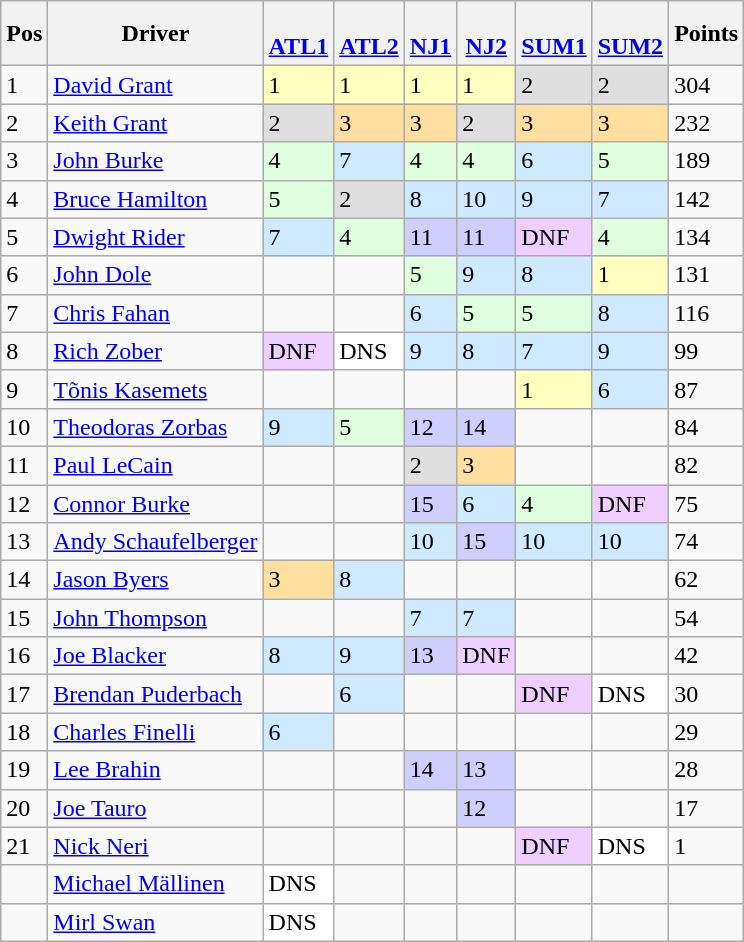<table class="wikitable">
<tr>
<th>Pos</th>
<th>Driver</th>
<th> <br> <a href='#'>ATL1</a></th>
<th> <br> <a href='#'>ATL2</a></th>
<th> <br> <a href='#'>NJ1</a></th>
<th> <br> <a href='#'>NJ2</a></th>
<th> <br> <a href='#'>SUM1</a></th>
<th> <br> <a href='#'>SUM2</a></th>
<th>Points</th>
</tr>
<tr>
<td>1</td>
<td> <a href='#'>David Grant</a></td>
<td style="background:#FFFFBF;">1</td>
<td style="background:#FFFFBF;">1</td>
<td style="background:#FFFFBF;">1</td>
<td style="background:#FFFFBF;">1</td>
<td style="background:#DFDFDF;">2</td>
<td style="background:#DFDFDF;">2</td>
<td>304</td>
</tr>
<tr>
<td>2</td>
<td> <a href='#'>Keith Grant</a></td>
<td style="background:#DFDFDF;">2</td>
<td style="background:#FFDF9F;">3</td>
<td style="background:#FFDF9F;">3</td>
<td style="background:#DFDFDF;">2</td>
<td style="background:#FFDF9F;">3</td>
<td style="background:#FFDF9F;">3</td>
<td>232</td>
</tr>
<tr>
<td>3</td>
<td> <a href='#'>John Burke</a></td>
<td style="background:#DFFFDF;">4</td>
<td style="background:#CFEAFF;">7</td>
<td style="background:#DFFFDF;">4</td>
<td style="background:#DFFFDF;">4</td>
<td style="background:#CFEAFF;">6</td>
<td style="background:#DFFFDF;">5</td>
<td>189</td>
</tr>
<tr>
<td>4</td>
<td> <a href='#'>Bruce Hamilton</a></td>
<td style="background:#DFFFDF;">5</td>
<td style="background:#DFDFDF;">2</td>
<td style="background:#CFEAFF;">8</td>
<td style="background:#CFEAFF;">10</td>
<td style="background:#CFEAFF;">9</td>
<td style="background:#CFEAFF;">7</td>
<td>142</td>
</tr>
<tr>
<td>5</td>
<td> <a href='#'>Dwight Rider</a></td>
<td style="background:#CFEAFF;">7</td>
<td style="background:#DFFFDF;">4</td>
<td style="background:#CFCFFF;">11</td>
<td style="background:#CFCFFF;">11</td>
<td style="background:#EFCFFF;">DNF</td>
<td style="background:#DFFFDF;">4</td>
<td>134</td>
</tr>
<tr>
<td>6</td>
<td> <a href='#'>John Dole</a></td>
<td></td>
<td></td>
<td style="background:#DFFFDF;">5</td>
<td style="background:#CFEAFF;">9</td>
<td style="background:#CFEAFF;">8</td>
<td style="background:#FFFFBF;">1</td>
<td>131</td>
</tr>
<tr>
<td>7</td>
<td> <a href='#'>Chris Fahan</a></td>
<td></td>
<td></td>
<td style="background:#CFEAFF;">6</td>
<td style="background:#DFFFDF;">5</td>
<td style="background:#DFFFDF;">5</td>
<td style="background:#CFEAFF;">8</td>
<td>116</td>
</tr>
<tr>
<td>8</td>
<td> <a href='#'>Rich Zober</a></td>
<td style="background:#EFCFFF;">DNF</td>
<td style="background:#FFFFFF;">DNS</td>
<td style="background:#CFEAFF;">9</td>
<td style="background:#CFEAFF;">8</td>
<td style="background:#CFEAFF;">7</td>
<td style="background:#CFEAFF;">9</td>
<td>99</td>
</tr>
<tr>
<td>9</td>
<td> <a href='#'>Tõnis Kasemets</a></td>
<td></td>
<td></td>
<td></td>
<td></td>
<td style="background:#FFFFBF;">1</td>
<td style="background:#CFEAFF;">6</td>
<td>87</td>
</tr>
<tr>
<td>10</td>
<td> <a href='#'>Theodoras Zorbas</a></td>
<td style="background:#CFEAFF;">9</td>
<td style="background:#DFFFDF;">5</td>
<td style="background:#CFCFFF;">12</td>
<td style="background:#CFCFFF;">14</td>
<td></td>
<td></td>
<td>84</td>
</tr>
<tr>
<td>11</td>
<td> <a href='#'>Paul LeCain</a></td>
<td></td>
<td></td>
<td style="background:#DFDFDF;">2</td>
<td style="background:#FFDF9F;">3</td>
<td></td>
<td></td>
<td>82</td>
</tr>
<tr>
<td>12</td>
<td> <a href='#'>Connor Burke</a></td>
<td></td>
<td></td>
<td style="background:#CFCFFF;">15</td>
<td style="background:#CFEAFF;">6</td>
<td style="background:#DFFFDF;">4</td>
<td style="background:#EFCFFF;">DNF</td>
<td>75</td>
</tr>
<tr>
<td>13</td>
<td> <a href='#'>Andy Schaufelberger</a></td>
<td></td>
<td></td>
<td style="background:#CFEAFF;">10</td>
<td style="background:#CFCFFF;">15</td>
<td style="background:#CFEAFF;">10</td>
<td style="background:#CFEAFF;">10</td>
<td>74</td>
</tr>
<tr>
<td>14</td>
<td> <a href='#'>Jason Byers</a></td>
<td style="background:#FFDF9F;">3</td>
<td style="background:#CFEAFF;">8</td>
<td></td>
<td></td>
<td></td>
<td></td>
<td>62</td>
</tr>
<tr>
<td>15</td>
<td> <a href='#'>John Thompson</a></td>
<td></td>
<td></td>
<td style="background:#CFEAFF;">7</td>
<td style="background:#CFEAFF;">7</td>
<td></td>
<td></td>
<td>54</td>
</tr>
<tr>
<td>16</td>
<td> <a href='#'>Joe Blacker</a></td>
<td style="background:#CFEAFF;">8</td>
<td style="background:#CFEAFF;">9</td>
<td style="background:#CFCFFF;">13</td>
<td style="background:#EFCFFF;">DNF</td>
<td></td>
<td></td>
<td>42</td>
</tr>
<tr>
<td>17</td>
<td> <a href='#'>Brendan Puderbach</a></td>
<td></td>
<td style="background:#CFEAFF;">6</td>
<td></td>
<td></td>
<td style="background:#EFCFFF;">DNF</td>
<td style="background:#FFFFFF;">DNS</td>
<td>30</td>
</tr>
<tr>
<td>18</td>
<td> <a href='#'>Charles Finelli</a></td>
<td style="background:#CFEAFF;">6</td>
<td></td>
<td></td>
<td></td>
<td></td>
<td></td>
<td>29</td>
</tr>
<tr>
<td>19</td>
<td> <a href='#'>Lee Brahin</a></td>
<td></td>
<td></td>
<td style="background:#CFCFFF;">14</td>
<td style="background:#CFCFFF;">13</td>
<td></td>
<td></td>
<td>28</td>
</tr>
<tr>
<td>20</td>
<td> <a href='#'>Joe Tauro</a></td>
<td></td>
<td></td>
<td></td>
<td style="background:#CFCFFF;">12</td>
<td></td>
<td></td>
<td>17</td>
</tr>
<tr>
<td>21</td>
<td> <a href='#'>Nick Neri</a></td>
<td></td>
<td></td>
<td></td>
<td></td>
<td style="background:#EFCFFF;">DNF</td>
<td style="background:#FFFFFF;">DNS</td>
<td>1</td>
</tr>
<tr>
<td></td>
<td> <a href='#'>Michael Mällinen</a></td>
<td style="background:#FFFFFF;">DNS</td>
<td></td>
<td></td>
<td></td>
<td></td>
<td></td>
<td></td>
</tr>
<tr>
<td></td>
<td> <a href='#'>Mirl Swan</a></td>
<td style="background:#FFFFFF;">DNS</td>
<td></td>
<td></td>
<td></td>
<td></td>
<td></td>
<td></td>
</tr>
</table>
